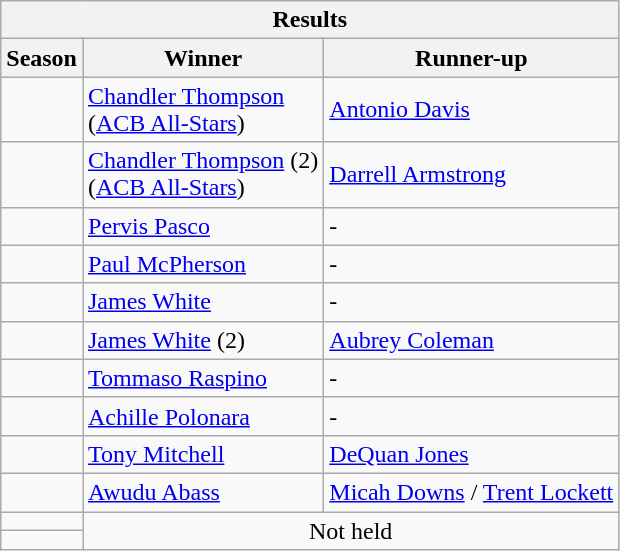<table class="wikitable sortable">
<tr>
<th colspan="3" style="text-align: center;">Results</th>
</tr>
<tr>
<th>Season</th>
<th>Winner</th>
<th>Runner-up</th>
</tr>
<tr>
<td></td>
<td> <a href='#'>Chandler Thompson</a> <br> (<a href='#'>ACB All-Stars</a>)</td>
<td> <a href='#'>Antonio Davis</a></td>
</tr>
<tr>
<td></td>
<td> <a href='#'>Chandler Thompson</a> (2) <br> (<a href='#'>ACB All-Stars</a>)</td>
<td> <a href='#'>Darrell Armstrong</a></td>
</tr>
<tr>
<td></td>
<td> <a href='#'>Pervis Pasco</a></td>
<td>-</td>
</tr>
<tr>
<td></td>
<td> <a href='#'>Paul McPherson</a></td>
<td>-</td>
</tr>
<tr>
<td></td>
<td>  <a href='#'>James White</a></td>
<td>-</td>
</tr>
<tr>
<td></td>
<td>  <a href='#'>James White</a> (2)</td>
<td> <a href='#'>Aubrey Coleman</a></td>
</tr>
<tr>
<td></td>
<td> <a href='#'>Tommaso Raspino</a></td>
<td>-</td>
</tr>
<tr>
<td></td>
<td> <a href='#'>Achille Polonara</a></td>
<td>-</td>
</tr>
<tr>
<td></td>
<td> <a href='#'>Tony Mitchell</a></td>
<td> <a href='#'>DeQuan Jones</a></td>
</tr>
<tr>
<td></td>
<td> <a href='#'>Awudu Abass</a></td>
<td> <a href='#'>Micah Downs</a> /  <a href='#'>Trent Lockett</a></td>
</tr>
<tr>
<td></td>
<td colspan="2" rowspan="2" style="text-align:center;">Not held</td>
</tr>
<tr>
<td></td>
</tr>
</table>
